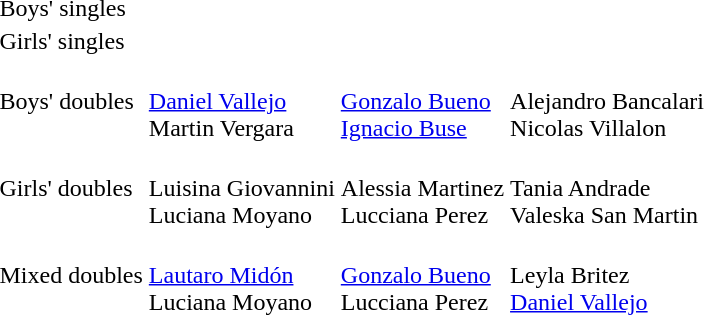<table>
<tr>
<td>Boys' singles</td>
<td></td>
<td></td>
<td></td>
</tr>
<tr>
<td>Girls' singles</td>
<td></td>
<td></td>
<td></td>
</tr>
<tr>
<td>Boys' doubles</td>
<td><br><a href='#'>Daniel Vallejo</a><br>Martin Vergara</td>
<td><br><a href='#'>Gonzalo Bueno</a><br><a href='#'>Ignacio Buse</a></td>
<td><br>Alejandro Bancalari<br>Nicolas Villalon</td>
</tr>
<tr>
<td>Girls' doubles</td>
<td><br>Luisina Giovannini<br>Luciana Moyano</td>
<td><br>Alessia Martinez<br>Lucciana Perez</td>
<td><br>Tania Andrade<br>Valeska San Martin</td>
</tr>
<tr>
<td nowrap>Mixed doubles</td>
<td><br><a href='#'>Lautaro Midón</a><br>Luciana Moyano</td>
<td><br><a href='#'>Gonzalo Bueno</a><br>Lucciana Perez</td>
<td><br>Leyla Britez<br><a href='#'>Daniel Vallejo</a></td>
</tr>
</table>
